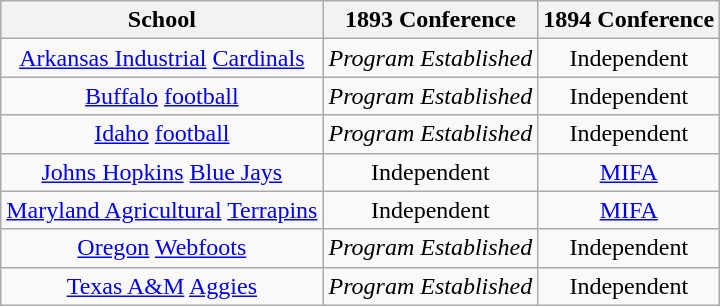<table class="wikitable sortable">
<tr>
<th>School</th>
<th>1893 Conference</th>
<th>1894 Conference</th>
</tr>
<tr style="text-align:center;">
<td><a href='#'>Arkansas Industrial</a> <a href='#'>Cardinals</a></td>
<td><em>Program Established</em></td>
<td>Independent</td>
</tr>
<tr style="text-align:center;">
<td><a href='#'>Buffalo</a> <a href='#'>football</a></td>
<td><em>Program Established</em></td>
<td>Independent</td>
</tr>
<tr style="text-align:center;">
<td><a href='#'>Idaho</a> <a href='#'>football</a></td>
<td><em>Program Established</em></td>
<td>Independent</td>
</tr>
<tr style="text-align:center;">
<td><a href='#'>Johns Hopkins</a> <a href='#'>Blue Jays</a></td>
<td>Independent</td>
<td><a href='#'>MIFA</a></td>
</tr>
<tr style="text-align:center;">
<td><a href='#'>Maryland Agricultural</a> <a href='#'>Terrapins</a></td>
<td>Independent</td>
<td><a href='#'>MIFA</a></td>
</tr>
<tr style="text-align:center;">
<td><a href='#'>Oregon</a> <a href='#'>Webfoots</a></td>
<td><em>Program Established</em></td>
<td>Independent</td>
</tr>
<tr style="text-align:center;">
<td><a href='#'>Texas A&M</a> <a href='#'>Aggies</a></td>
<td><em>Program Established</em></td>
<td>Independent</td>
</tr>
</table>
